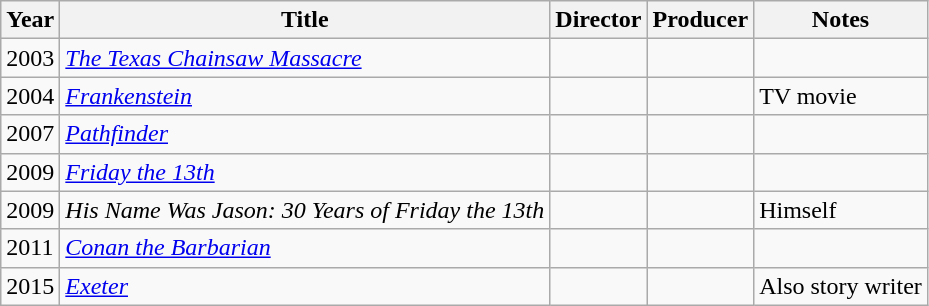<table class="wikitable">
<tr>
<th>Year</th>
<th>Title</th>
<th>Director</th>
<th>Producer</th>
<th>Notes</th>
</tr>
<tr>
<td>2003</td>
<td><em><a href='#'>The Texas Chainsaw Massacre</a></em></td>
<td></td>
<td></td>
<td></td>
</tr>
<tr>
<td>2004</td>
<td><em><a href='#'>Frankenstein</a></em></td>
<td></td>
<td></td>
<td>TV movie</td>
</tr>
<tr>
<td>2007</td>
<td><em><a href='#'>Pathfinder</a></em></td>
<td></td>
<td></td>
<td></td>
</tr>
<tr>
<td>2009</td>
<td><em><a href='#'>Friday the 13th</a></em></td>
<td></td>
<td></td>
<td></td>
</tr>
<tr>
<td>2009</td>
<td><em>His Name Was Jason: 30 Years of Friday the 13th</em></td>
<td></td>
<td></td>
<td>Himself</td>
</tr>
<tr>
<td>2011</td>
<td><em><a href='#'>Conan the Barbarian</a></em></td>
<td></td>
<td></td>
<td></td>
</tr>
<tr>
<td>2015</td>
<td><em><a href='#'>Exeter</a></em></td>
<td></td>
<td></td>
<td>Also story writer</td>
</tr>
</table>
